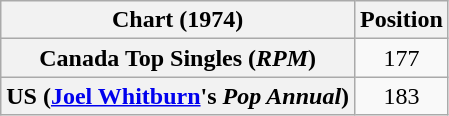<table class="wikitable sortable plainrowheaders" style="text-align:center">
<tr>
<th scope="col">Chart (1974)</th>
<th scope="col">Position</th>
</tr>
<tr>
<th scope="row">Canada Top Singles (<em>RPM</em>)</th>
<td>177</td>
</tr>
<tr>
<th scope="row">US (<a href='#'>Joel Whitburn</a>'s <em>Pop Annual</em>)</th>
<td>183</td>
</tr>
</table>
